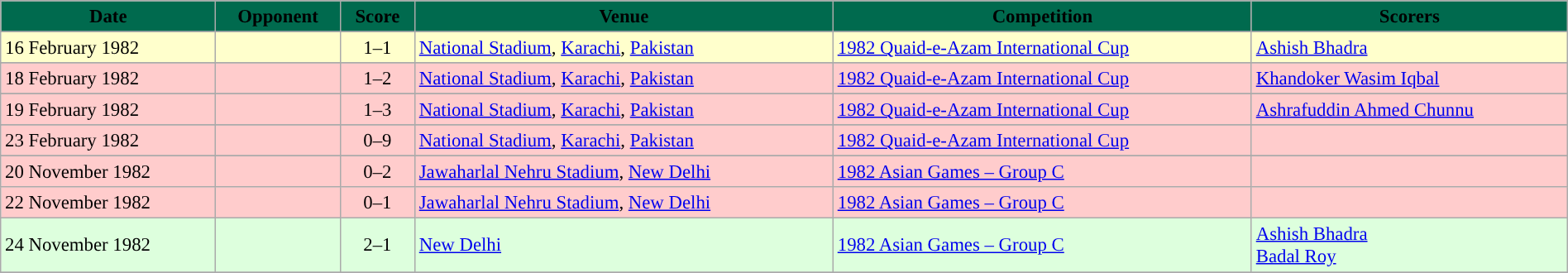<table class="wikitable" width=100% style="text-align:left;font-size:95%;">
<tr>
<th style="background:#006a4e;"><span>Date</span></th>
<th style="background:#006a4e;"><span>Opponent</span></th>
<th style="background:#006a4e;"><span>Score</span></th>
<th style="background:#006a4e;"><span>Venue</span></th>
<th style="background:#006a4e;"><span>Competition</span></th>
<th style="background:#006a4e;"><span>Scorers</span></th>
</tr>
<tr>
</tr>
<tr style="background:#ffc;">
<td>16 February 1982</td>
<td></td>
<td style="text-align: center">1–1</td>
<td> <a href='#'>National Stadium</a>, <a href='#'>Karachi</a>, <a href='#'>Pakistan</a></td>
<td><a href='#'>1982 Quaid-e-Azam International Cup</a></td>
<td><a href='#'>Ashish Bhadra</a> </td>
</tr>
<tr>
</tr>
<tr style="background:#fcc;">
<td>18 February 1982</td>
<td></td>
<td style="text-align: center">1–2</td>
<td> <a href='#'>National Stadium</a>, <a href='#'>Karachi</a>, <a href='#'>Pakistan</a></td>
<td><a href='#'>1982 Quaid-e-Azam International Cup</a></td>
<td><a href='#'>Khandoker Wasim Iqbal</a> </td>
</tr>
<tr>
</tr>
<tr style="background:#fcc;">
<td>19 February 1982</td>
<td></td>
<td style="text-align: center">1–3</td>
<td> <a href='#'>National Stadium</a>, <a href='#'>Karachi</a>, <a href='#'>Pakistan</a></td>
<td><a href='#'>1982 Quaid-e-Azam International Cup</a></td>
<td><a href='#'>Ashrafuddin Ahmed Chunnu</a> </td>
</tr>
<tr>
</tr>
<tr style="background:#fcc;">
<td>23 February 1982</td>
<td></td>
<td style="text-align: center">0–9</td>
<td> <a href='#'>National Stadium</a>, <a href='#'>Karachi</a>, <a href='#'>Pakistan</a></td>
<td><a href='#'>1982 Quaid-e-Azam International Cup</a></td>
<td></td>
</tr>
<tr>
</tr>
<tr style="background:#fcc;">
<td>20 November 1982</td>
<td></td>
<td style="text-align: center">0–2</td>
<td> <a href='#'>Jawaharlal Nehru Stadium</a>, <a href='#'>New Delhi</a></td>
<td><a href='#'>1982 Asian Games – Group C</a></td>
<td></td>
</tr>
<tr style="background:#fcc;">
<td>22 November 1982</td>
<td></td>
<td style="text-align: center">0–1</td>
<td> <a href='#'>Jawaharlal Nehru Stadium</a>, <a href='#'>New Delhi</a></td>
<td><a href='#'>1982 Asian Games – Group C</a></td>
<td></td>
</tr>
<tr style="background:#dfd;">
<td>24 November 1982</td>
<td></td>
<td style="text-align: center">2–1</td>
<td> <a href='#'>New Delhi</a></td>
<td><a href='#'>1982 Asian Games – Group C</a></td>
<td><a href='#'>Ashish Bhadra</a>  <br> <a href='#'>Badal Roy</a> </td>
</tr>
<tr>
</tr>
</table>
